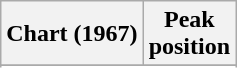<table class="wikitable sortable plainrowheaders" style="text-align:center">
<tr>
<th scope="col">Chart (1967)</th>
<th scope="col">Peak<br> position</th>
</tr>
<tr>
</tr>
<tr>
</tr>
</table>
